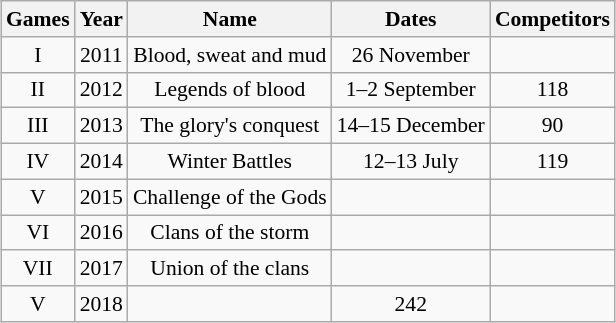<table class="wikitable" style="margin:1em auto; text-align:center; font-size:90%;">
<tr>
<th rowspan=1>Games</th>
<th rowspan=1>Year</th>
<th rowspan=1>Name</th>
<th rowspan=1>Dates</th>
<th rowspan=1>Competitors</th>
</tr>
<tr>
<td>I</td>
<td>2011</td>
<td>Blood, sweat and mud</td>
<td>26 November</td>
<td></td>
</tr>
<tr>
<td>II</td>
<td>2012</td>
<td>Legends of blood</td>
<td>1–2 September</td>
<td>118</td>
</tr>
<tr>
<td>III</td>
<td>2013</td>
<td>The glory's conquest</td>
<td>14–15 December</td>
<td>90</td>
</tr>
<tr>
<td>IV</td>
<td>2014</td>
<td>Winter Battles</td>
<td>12–13 July</td>
<td>119</td>
</tr>
<tr>
<td>V</td>
<td>2015</td>
<td>Challenge of the Gods</td>
<td></td>
<td></td>
</tr>
<tr>
<td>VI</td>
<td>2016</td>
<td>Clans of the storm</td>
<td></td>
<td></td>
</tr>
<tr>
<td>VII</td>
<td>2017</td>
<td>Union of the clans</td>
<td></td>
<td></td>
</tr>
<tr>
<td>V</td>
<td>2018</td>
<td></td>
<td>242</td>
<td></td>
</tr>
</table>
